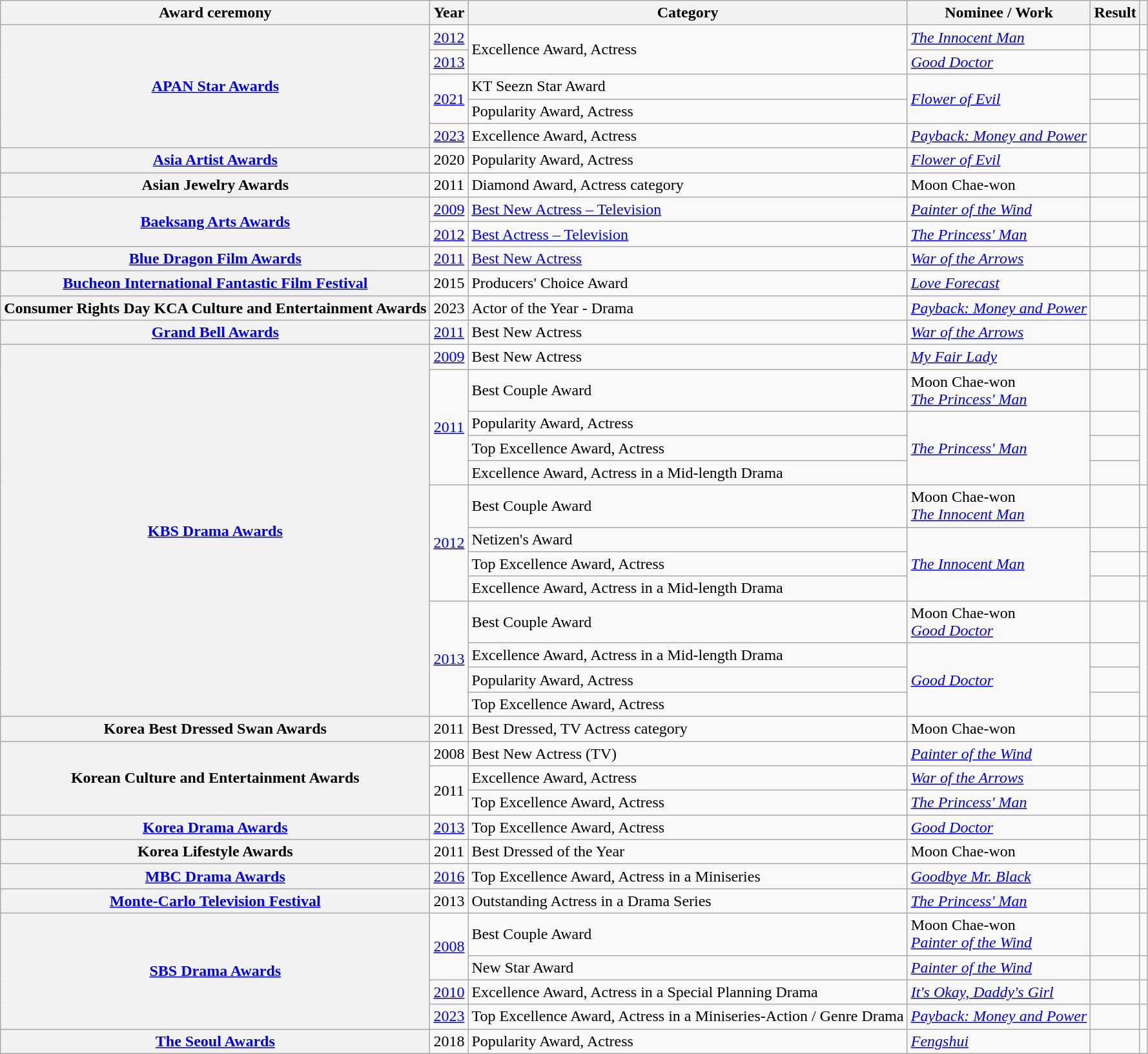<table class="wikitable plainrowheaders sortable">
<tr>
<th scope="col">Award ceremony</th>
<th scope="col">Year</th>
<th scope="col">Category</th>
<th scope="col">Nominee / Work</th>
<th scope="col">Result</th>
<th scope="col" class="unsortable"></th>
</tr>
<tr>
<th scope="row" rowspan="5"><a href='#'>APAN Star Awards</a></th>
<td style="text-align:center"><a href='#'>2012</a></td>
<td rowspan="2">Excellence Award, Actress</td>
<td><em><a href='#'>The Innocent Man</a></em></td>
<td></td>
<td style="text-align:center"></td>
</tr>
<tr>
<td style="text-align:center"><a href='#'>2013</a></td>
<td><em><a href='#'>Good Doctor</a></em></td>
<td></td>
<td style="text-align:center"></td>
</tr>
<tr>
<td rowspan="2" style="text-align:center"><a href='#'>2021</a></td>
<td>KT Seezn Star Award</td>
<td rowspan="2"><em><a href='#'>Flower of Evil</a></em></td>
<td></td>
<td rowspan="2" style="text-align:center"></td>
</tr>
<tr>
<td>Popularity Award, Actress</td>
<td></td>
</tr>
<tr>
<td style="text-align:center"><a href='#'>2023</a></td>
<td>Excellence Award, Actress</td>
<td><em><a href='#'>Payback: Money and Power</a></em></td>
<td></td>
<td style="text-align:center"></td>
</tr>
<tr>
<th scope="row"><a href='#'>Asia Artist Awards</a></th>
<td style="text-align:center">2020</td>
<td>Popularity Award, Actress</td>
<td><em><a href='#'>Flower of Evil</a></em></td>
<td></td>
<td style="text-align:center"></td>
</tr>
<tr>
<th scope="row">Asian Jewelry Awards</th>
<td style="text-align:center">2011</td>
<td>Diamond Award, Actress category</td>
<td>Moon Chae-won</td>
<td></td>
<td style="text-align:center"></td>
</tr>
<tr>
<th scope="row" rowspan="2"><a href='#'>Baeksang Arts Awards</a></th>
<td style="text-align:center"><a href='#'>2009</a></td>
<td><a href='#'>Best New Actress – Television</a></td>
<td><em><a href='#'>Painter of the Wind</a></em></td>
<td></td>
<td style="text-align:center"></td>
</tr>
<tr>
<td style="text-align:center"><a href='#'>2012</a></td>
<td><a href='#'>Best Actress – Television</a></td>
<td><em><a href='#'>The Princess' Man</a></em></td>
<td></td>
<td style="text-align:center"></td>
</tr>
<tr>
<th scope="row"><a href='#'>Blue Dragon Film Awards</a></th>
<td style="text-align:center"><a href='#'>2011</a></td>
<td><a href='#'>Best New Actress</a></td>
<td><em><a href='#'>War of the Arrows</a></em></td>
<td></td>
<td style="text-align:center"></td>
</tr>
<tr>
<th scope="row"><a href='#'>Bucheon International Fantastic Film Festival</a></th>
<td style="text-align:center">2015</td>
<td>Producers' Choice Award</td>
<td><em><a href='#'>Love Forecast</a></em></td>
<td></td>
<td style="text-align:center"></td>
</tr>
<tr>
<th scope="row">Consumer Rights Day KCA Culture and Entertainment Awards</th>
<td style="text-align:center">2023</td>
<td>Actor of the Year - Drama</td>
<td><em><a href='#'>Payback: Money and Power</a></em></td>
<td></td>
<td style="text-align:center"></td>
</tr>
<tr>
<th scope="row"><a href='#'>Grand Bell Awards</a></th>
<td style="text-align:center"><a href='#'>2011</a></td>
<td>Best New Actress</td>
<td><em><a href='#'>War of the Arrows</a></em></td>
<td></td>
<td style="text-align:center"></td>
</tr>
<tr>
<th scope="row" rowspan="13"><a href='#'>KBS Drama Awards</a></th>
<td style="text-align:center"><a href='#'>2009</a></td>
<td>Best New Actress</td>
<td><em><a href='#'>My Fair Lady</a></em></td>
<td></td>
<td style="text-align:center"></td>
</tr>
<tr>
<td rowspan="4" style="text-align:center"><a href='#'>2011</a></td>
<td>Best Couple Award</td>
<td>Moon Chae-won <br><em><a href='#'>The Princess' Man</a></em></td>
<td></td>
<td rowspan="4" style="text-align:center"></td>
</tr>
<tr>
<td>Popularity Award, Actress</td>
<td rowspan="3"><em><a href='#'>The Princess' Man</a></em></td>
<td></td>
</tr>
<tr>
<td>Top Excellence Award, Actress</td>
<td></td>
</tr>
<tr>
<td>Excellence Award, Actress in a Mid-length Drama</td>
<td></td>
</tr>
<tr>
<td rowspan="4" style="text-align:center"><a href='#'>2012</a></td>
<td>Best Couple Award</td>
<td>Moon Chae-won <br><em><a href='#'>The Innocent Man</a></em></td>
<td></td>
<td style="text-align:center"></td>
</tr>
<tr>
<td>Netizen's Award</td>
<td rowspan="3"><em><a href='#'>The Innocent Man</a></em></td>
<td></td>
<td style="text-align:center"></td>
</tr>
<tr>
<td>Top Excellence Award, Actress</td>
<td></td>
<td style="text-align:center"></td>
</tr>
<tr>
<td>Excellence Award, Actress in a Mid-length Drama</td>
<td></td>
<td style="text-align:center"></td>
</tr>
<tr>
<td rowspan="4" style="text-align:center"><a href='#'>2013</a></td>
<td>Best Couple Award</td>
<td>Moon Chae-won <br><em><a href='#'>Good Doctor</a></em></td>
<td></td>
<td rowspan="4" style="text-align:center"></td>
</tr>
<tr>
<td>Excellence Award, Actress in a Mid-length Drama</td>
<td rowspan="3"><em><a href='#'>Good Doctor</a></em></td>
<td></td>
</tr>
<tr>
<td>Popularity Award, Actress</td>
<td></td>
</tr>
<tr>
<td>Top Excellence Award, Actress</td>
<td></td>
</tr>
<tr>
<th scope="row">Korea Best Dressed Swan Awards</th>
<td style="text-align:center">2011</td>
<td>Best Dressed, TV Actress category</td>
<td>Moon Chae-won</td>
<td></td>
<td style="text-align:center"></td>
</tr>
<tr>
<th scope="row" rowspan="3">Korean Culture and Entertainment Awards</th>
<td style="text-align:center">2008</td>
<td>Best New Actress (TV)</td>
<td><em><a href='#'>Painter of the Wind</a></em></td>
<td></td>
<td style="text-align:center"></td>
</tr>
<tr>
<td rowspan="2" style="text-align:center">2011</td>
<td>Excellence Award, Actress</td>
<td><em><a href='#'>War of the Arrows</a></em></td>
<td></td>
<td rowspan="2" style="text-align:center"></td>
</tr>
<tr>
<td>Top Excellence Award, Actress</td>
<td><em><a href='#'>The Princess' Man</a></em></td>
<td></td>
</tr>
<tr>
<th scope="row"><a href='#'>Korea Drama Awards</a></th>
<td style="text-align:center"><a href='#'>2013</a></td>
<td>Top Excellence Award, Actress</td>
<td><em><a href='#'>Good Doctor</a></em></td>
<td></td>
<td style="text-align:center"></td>
</tr>
<tr>
<th scope="row">Korea Lifestyle Awards</th>
<td style="text-align:center">2011</td>
<td>Best Dressed of the Year</td>
<td>Moon Chae-won</td>
<td></td>
<td style="text-align:center"></td>
</tr>
<tr>
<th scope="row"><a href='#'>MBC Drama Awards</a></th>
<td style="text-align:center"><a href='#'>2016</a></td>
<td>Top Excellence Award, Actress in a Miniseries</td>
<td><em><a href='#'>Goodbye Mr. Black</a></em></td>
<td></td>
<td style="text-align:center"></td>
</tr>
<tr>
<th scope="row"><a href='#'>Monte-Carlo Television Festival</a></th>
<td style="text-align:center">2013</td>
<td>Outstanding Actress in a Drama Series</td>
<td><em><a href='#'>The Princess' Man</a></em></td>
<td></td>
<td style="text-align:center"></td>
</tr>
<tr>
<th scope="row" rowspan="4"><a href='#'>SBS Drama Awards</a></th>
<td rowspan="2" style="text-align:center"><a href='#'>2008</a></td>
<td>Best Couple Award</td>
<td>Moon Chae-won <br><em><a href='#'>Painter of the Wind</a></em></td>
<td></td>
<td style="text-align:center"></td>
</tr>
<tr>
<td>New Star Award</td>
<td><em><a href='#'>Painter of the Wind</a></em></td>
<td></td>
<td style="text-align:center"></td>
</tr>
<tr>
<td style="text-align:center"><a href='#'>2010</a></td>
<td>Excellence Award, Actress in a Special Planning Drama</td>
<td><em><a href='#'>It's Okay, Daddy's Girl</a></em></td>
<td></td>
<td style="text-align:center"></td>
</tr>
<tr>
<td style="text-align:center"><a href='#'>2023</a></td>
<td>Top Excellence Award, Actress in a Miniseries-Action / Genre Drama</td>
<td><em><a href='#'>Payback: Money and Power</a></em></td>
<td></td>
<td style="text-align:center"></td>
</tr>
<tr>
<th scope="row"><a href='#'>The Seoul Awards</a></th>
<td style="text-align:center">2018</td>
<td>Popularity Award, Actress</td>
<td><em><a href='#'>Fengshui</a></em></td>
<td></td>
<td style="text-align:center"></td>
</tr>
</table>
